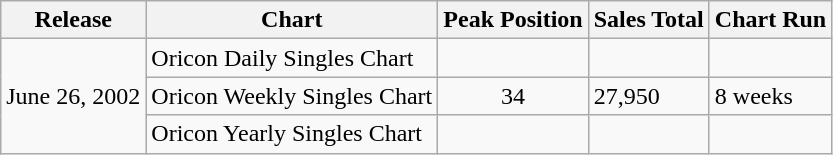<table class="wikitable">
<tr>
<th>Release</th>
<th>Chart</th>
<th>Peak Position</th>
<th>Sales Total</th>
<th>Chart Run</th>
</tr>
<tr>
<td rowspan="3">June 26, 2002</td>
<td>Oricon Daily Singles Chart</td>
<td align="center"></td>
<td></td>
<td></td>
</tr>
<tr>
<td>Oricon Weekly Singles Chart</td>
<td align="center">34</td>
<td>27,950</td>
<td>8 weeks</td>
</tr>
<tr>
<td>Oricon Yearly Singles Chart</td>
<td align="center"></td>
<td></td>
<td></td>
</tr>
</table>
